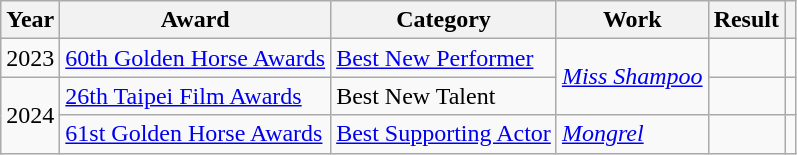<table class="wikitable plainrowheaders">
<tr>
<th>Year</th>
<th>Award</th>
<th>Category</th>
<th>Work</th>
<th>Result</th>
<th></th>
</tr>
<tr>
<td>2023</td>
<td><a href='#'>60th Golden Horse Awards</a></td>
<td><a href='#'>Best New Performer</a></td>
<td rowspan="2"><em><a href='#'>Miss Shampoo</a></em></td>
<td></td>
<td></td>
</tr>
<tr>
<td rowspan="2">2024</td>
<td><a href='#'>26th Taipei Film Awards</a></td>
<td>Best New Talent</td>
<td></td>
<td></td>
</tr>
<tr>
<td><a href='#'>61st Golden Horse Awards</a></td>
<td><a href='#'>Best Supporting Actor</a></td>
<td><em><a href='#'>Mongrel</a></em></td>
<td></td>
<td></td>
</tr>
</table>
